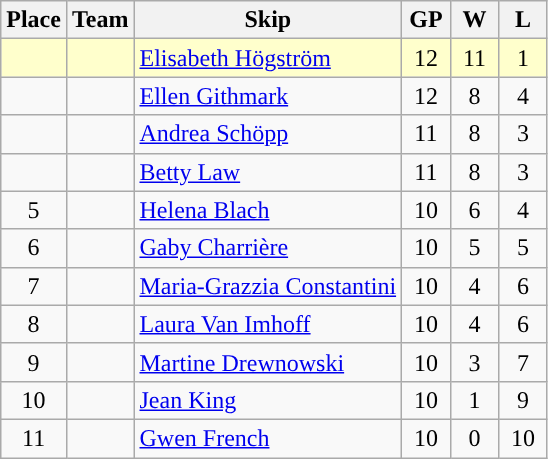<table class="wikitable" style="text-align:center;">
<tr>
<th>Place</th>
<th>Team</th>
<th>Skip</th>
<th width="25">GP</th>
<th width="25">W</th>
<th width="25">L</th>
</tr>
<tr bgcolor="#ffffcc">
<td></td>
<td align=left></td>
<td align=left><a href='#'>Elisabeth Högström</a></td>
<td>12</td>
<td>11</td>
<td>1</td>
</tr>
<tr>
<td></td>
<td align=left></td>
<td align=left><a href='#'>Ellen Githmark</a></td>
<td>12</td>
<td>8</td>
<td>4</td>
</tr>
<tr>
<td></td>
<td align=left></td>
<td align=left><a href='#'>Andrea Schöpp</a></td>
<td>11</td>
<td>8</td>
<td>3</td>
</tr>
<tr>
<td></td>
<td align=left></td>
<td align=left><a href='#'>Betty Law</a></td>
<td>11</td>
<td>8</td>
<td>3</td>
</tr>
<tr>
<td>5</td>
<td align=left></td>
<td align=left><a href='#'>Helena Blach</a></td>
<td>10</td>
<td>6</td>
<td>4</td>
</tr>
<tr>
<td>6</td>
<td align=left></td>
<td align=left><a href='#'>Gaby Charrière</a></td>
<td>10</td>
<td>5</td>
<td>5</td>
</tr>
<tr>
<td>7</td>
<td align=left></td>
<td align=left><a href='#'>Maria-Grazzia Constantini</a></td>
<td>10</td>
<td>4</td>
<td>6</td>
</tr>
<tr>
<td>8</td>
<td align=left></td>
<td align=left><a href='#'>Laura Van Imhoff</a></td>
<td>10</td>
<td>4</td>
<td>6</td>
</tr>
<tr>
<td>9</td>
<td align=left></td>
<td align=left><a href='#'>Martine Drewnowski</a></td>
<td>10</td>
<td>3</td>
<td>7</td>
</tr>
<tr>
<td>10</td>
<td align=left></td>
<td align=left><a href='#'>Jean King</a></td>
<td>10</td>
<td>1</td>
<td>9</td>
</tr>
<tr>
<td>11</td>
<td align=left></td>
<td align=left><a href='#'>Gwen French</a></td>
<td>10</td>
<td>0</td>
<td>10</td>
</tr>
</table>
